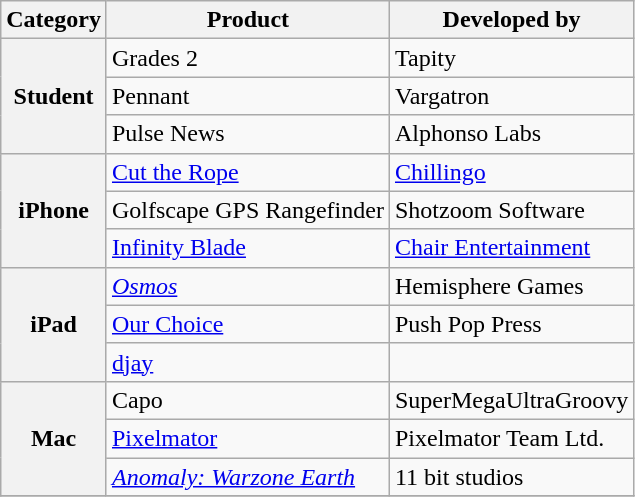<table class="wikitable">
<tr>
<th>Category</th>
<th>Product</th>
<th>Developed by</th>
</tr>
<tr>
<th rowspan="3">Student</th>
<td>Grades 2</td>
<td>Tapity</td>
</tr>
<tr>
<td>Pennant</td>
<td>Vargatron</td>
</tr>
<tr>
<td>Pulse News</td>
<td>Alphonso Labs</td>
</tr>
<tr>
<th rowspan="3">iPhone</th>
<td><a href='#'>Cut the Rope</a></td>
<td><a href='#'>Chillingo</a></td>
</tr>
<tr>
<td>Golfscape GPS Rangefinder</td>
<td>Shotzoom Software</td>
</tr>
<tr>
<td><a href='#'>Infinity Blade</a></td>
<td><a href='#'>Chair Entertainment</a></td>
</tr>
<tr>
<th rowspan="3">iPad</th>
<td><em><a href='#'>Osmos</a></em></td>
<td>Hemisphere Games</td>
</tr>
<tr>
<td><a href='#'>Our Choice</a></td>
<td>Push Pop Press</td>
</tr>
<tr>
<td><a href='#'>djay</a></td>
<td></td>
</tr>
<tr>
<th rowspan="3">Mac</th>
<td>Capo</td>
<td>SuperMegaUltraGroovy</td>
</tr>
<tr>
<td><a href='#'>Pixelmator</a></td>
<td>Pixelmator Team Ltd.</td>
</tr>
<tr>
<td><em><a href='#'>Anomaly: Warzone Earth</a></em></td>
<td>11 bit studios</td>
</tr>
<tr>
</tr>
</table>
